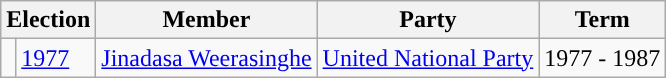<table class="wikitable">
<tr>
<th colspan="2">Election</th>
<th>Member</th>
<th>Party</th>
<th>Term</th>
</tr>
<tr>
<td style="background-color: "></td>
<td><a href='#'>1977</a></td>
<td><a href='#'>Jinadasa Weerasinghe</a></td>
<td><a href='#'>United National Party</a></td>
<td>1977 - 1987</td>
</tr>
</table>
